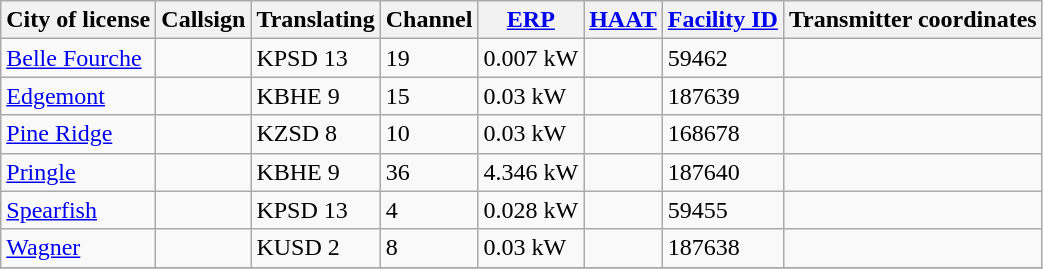<table class="sortable wikitable">
<tr>
<th>City of license</th>
<th>Callsign</th>
<th>Translating</th>
<th>Channel</th>
<th><a href='#'>ERP</a></th>
<th><a href='#'>HAAT</a></th>
<th><a href='#'>Facility ID</a></th>
<th>Transmitter coordinates</th>
</tr>
<tr>
<td><a href='#'>Belle Fourche</a></td>
<td><strong></strong></td>
<td>KPSD 13</td>
<td>19</td>
<td>0.007 kW</td>
<td></td>
<td>59462</td>
<td></td>
</tr>
<tr>
<td><a href='#'>Edgemont</a></td>
<td><strong></strong></td>
<td>KBHE 9</td>
<td>15</td>
<td>0.03 kW</td>
<td></td>
<td>187639</td>
<td></td>
</tr>
<tr>
<td><a href='#'>Pine Ridge</a></td>
<td><strong></strong></td>
<td>KZSD 8</td>
<td>10</td>
<td>0.03 kW</td>
<td></td>
<td>168678</td>
<td></td>
</tr>
<tr>
<td><a href='#'>Pringle</a></td>
<td><strong></strong></td>
<td>KBHE 9</td>
<td>36</td>
<td>4.346 kW</td>
<td></td>
<td>187640</td>
<td></td>
</tr>
<tr>
<td><a href='#'>Spearfish</a></td>
<td><strong></strong></td>
<td>KPSD 13</td>
<td>4</td>
<td>0.028 kW</td>
<td></td>
<td>59455</td>
<td><br></td>
</tr>
<tr>
<td><a href='#'>Wagner</a></td>
<td><strong></strong></td>
<td>KUSD 2</td>
<td>8</td>
<td>0.03 kW</td>
<td></td>
<td>187638</td>
<td></td>
</tr>
<tr>
</tr>
</table>
